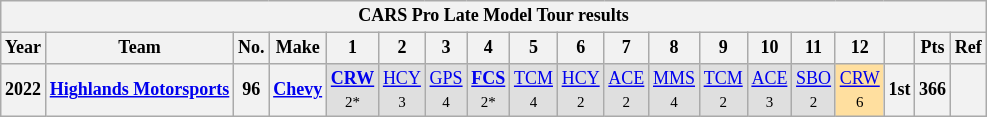<table class="wikitable" style="text-align:center; font-size:75%">
<tr>
<th colspan=23>CARS Pro Late Model Tour results</th>
</tr>
<tr>
<th>Year</th>
<th>Team</th>
<th>No.</th>
<th>Make</th>
<th>1</th>
<th>2</th>
<th>3</th>
<th>4</th>
<th>5</th>
<th>6</th>
<th>7</th>
<th>8</th>
<th>9</th>
<th>10</th>
<th>11</th>
<th>12</th>
<th></th>
<th>Pts</th>
<th>Ref</th>
</tr>
<tr>
<th>2022</th>
<th><a href='#'>Highlands Motorsports</a></th>
<th>96</th>
<th><a href='#'>Chevy</a></th>
<td style="background:#DFDFDF;"><strong><a href='#'>CRW</a></strong><br><small>2*</small></td>
<td style="background:#DFDFDF;"><a href='#'>HCY</a><br><small>3</small></td>
<td style="background:#DFDFDF;"><a href='#'>GPS</a><br><small>4</small></td>
<td style="background:#DFDFDF;"><strong><a href='#'>FCS</a></strong><br><small>2*</small></td>
<td style="background:#DFDFDF;"><a href='#'>TCM</a><br><small>4</small></td>
<td style="background:#DFDFDF;"><a href='#'>HCY</a><br><small>2</small></td>
<td style="background:#DFDFDF;"><a href='#'>ACE</a><br><small>2</small></td>
<td style="background:#DFDFDF;"><a href='#'>MMS</a><br><small>4</small></td>
<td style="background:#DFDFDF;"><a href='#'>TCM</a><br><small>2</small></td>
<td style="background:#DFDFDF;"><a href='#'>ACE</a><br><small>3</small></td>
<td style="background:#DFDFDF;"><a href='#'>SBO</a><br><small>2</small></td>
<td style="background:#FFDF9F;"><a href='#'>CRW</a><br><small>6</small></td>
<th>1st</th>
<th>366</th>
<th></th>
</tr>
</table>
